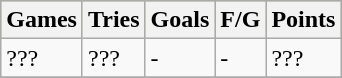<table class="wikitable">
<tr bgcolor=#bdb76b>
<th>Games</th>
<th>Tries</th>
<th>Goals</th>
<th>F/G</th>
<th>Points</th>
</tr>
<tr>
<td>???</td>
<td>???</td>
<td>-</td>
<td>-</td>
<td>???</td>
</tr>
<tr>
</tr>
</table>
